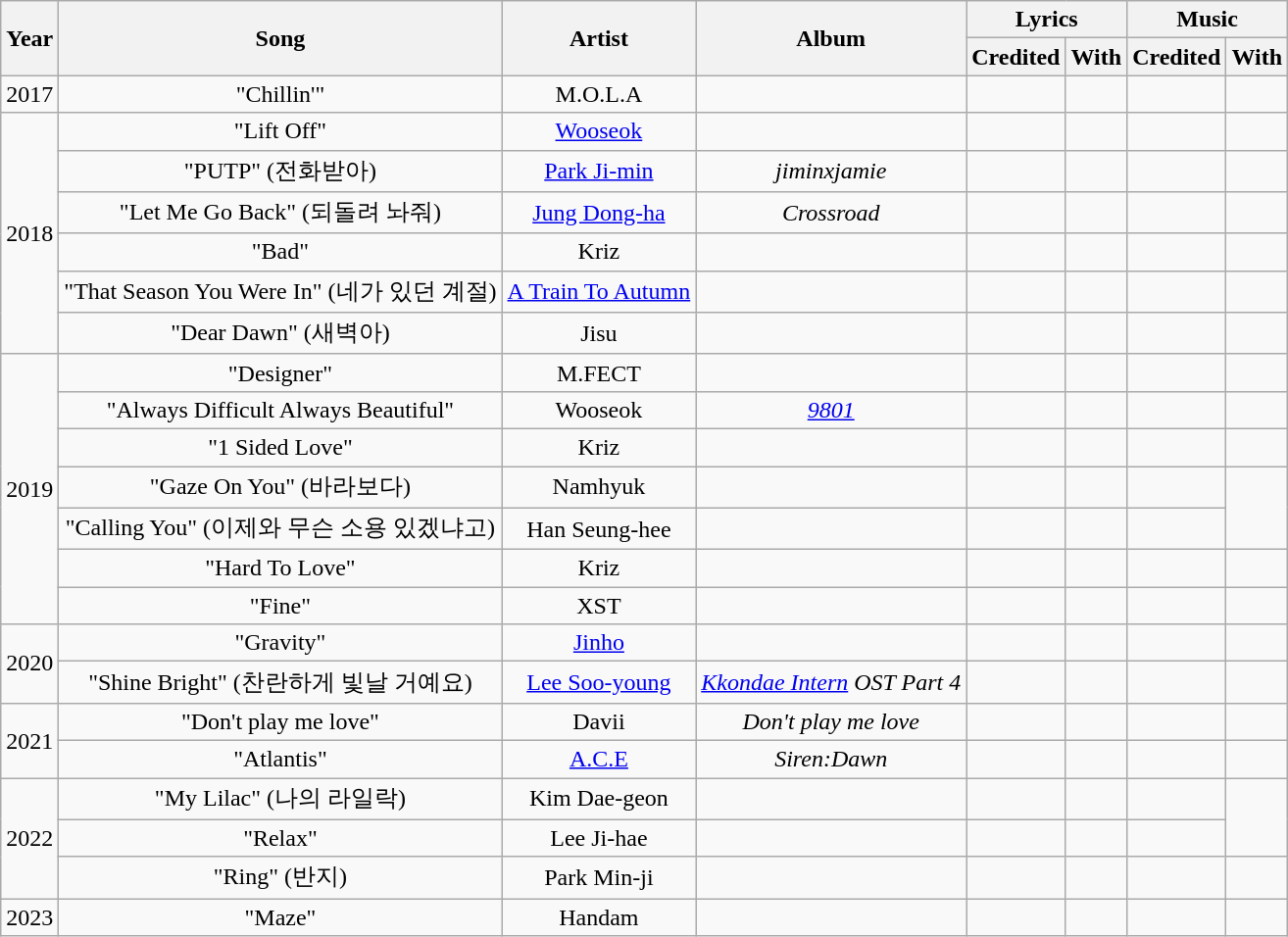<table class="wikitable" style="text-align:center;">
<tr>
<th rowspan="2">Year</th>
<th rowspan="2">Song</th>
<th rowspan="2">Artist</th>
<th rowspan="2">Album</th>
<th colspan="2">Lyrics</th>
<th colspan="2">Music</th>
</tr>
<tr>
<th>Credited</th>
<th>With</th>
<th>Credited</th>
<th>With</th>
</tr>
<tr>
<td>2017</td>
<td>"Chillin'" </td>
<td>M.O.L.A</td>
<td></td>
<td></td>
<td></td>
<td></td>
<td></td>
</tr>
<tr>
<td rowspan="6">2018</td>
<td>"Lift Off" </td>
<td><a href='#'>Wooseok</a> </td>
<td></td>
<td></td>
<td></td>
<td></td>
<td></td>
</tr>
<tr>
<td>"PUTP" (전화받아)</td>
<td><a href='#'>Park Ji-min</a> </td>
<td><em>jiminxjamie</em></td>
<td></td>
<td></td>
<td></td>
<td></td>
</tr>
<tr>
<td>"Let Me Go Back" (되돌려 놔줘)</td>
<td><a href='#'>Jung Dong-ha</a></td>
<td><em>Crossroad</em></td>
<td></td>
<td></td>
<td></td>
<td></td>
</tr>
<tr>
<td>"Bad"</td>
<td>Kriz </td>
<td></td>
<td></td>
<td></td>
<td></td>
<td></td>
</tr>
<tr>
<td>"That Season You Were In" (네가 있던 계절)</td>
<td><a href='#'>A Train To Autumn</a></td>
<td></td>
<td></td>
<td></td>
<td></td>
<td></td>
</tr>
<tr>
<td>"Dear Dawn" (새벽아)</td>
<td>Jisu</td>
<td></td>
<td></td>
<td></td>
<td></td>
<td></td>
</tr>
<tr>
<td rowspan="7">2019</td>
<td>"Designer"</td>
<td>M.FECT</td>
<td></td>
<td></td>
<td></td>
<td></td>
<td></td>
</tr>
<tr>
<td>"Always Difficult Always Beautiful"</td>
<td>Wooseok</td>
<td><em><a href='#'>9801</a></em></td>
<td></td>
<td></td>
<td></td>
<td></td>
</tr>
<tr>
<td>"1 Sided Love"</td>
<td>Kriz </td>
<td></td>
<td></td>
<td></td>
<td></td>
<td></td>
</tr>
<tr>
<td>"Gaze On You" (바라보다)</td>
<td>Namhyuk</td>
<td></td>
<td></td>
<td></td>
<td></td>
<td rowspan="2"></td>
</tr>
<tr>
<td>"Calling You" (이제와 무슨 소용 있겠냐고)</td>
<td>Han Seung-hee</td>
<td></td>
<td></td>
<td></td>
<td></td>
</tr>
<tr>
<td>"Hard To Love"</td>
<td>Kriz </td>
<td></td>
<td></td>
<td></td>
<td></td>
<td></td>
</tr>
<tr>
<td>"Fine"</td>
<td>XST</td>
<td></td>
<td></td>
<td></td>
<td></td>
<td></td>
</tr>
<tr>
<td rowspan="2">2020</td>
<td>"Gravity"</td>
<td><a href='#'>Jinho</a> </td>
<td></td>
<td></td>
<td></td>
<td></td>
<td></td>
</tr>
<tr>
<td>"Shine Bright" (찬란하게 빛날 거예요)</td>
<td><a href='#'>Lee Soo-young</a></td>
<td><em><a href='#'>Kkondae Intern</a> OST Part 4</em></td>
<td></td>
<td></td>
<td></td>
<td></td>
</tr>
<tr>
<td rowspan="2">2021</td>
<td>"Don't play me love"</td>
<td>Davii </td>
<td><em>Don't play me love</em></td>
<td></td>
<td></td>
<td></td>
<td></td>
</tr>
<tr>
<td>"Atlantis"</td>
<td><a href='#'>A.C.E</a></td>
<td><em>Siren:Dawn</em></td>
<td></td>
<td></td>
<td></td>
<td></td>
</tr>
<tr>
<td rowspan="3">2022</td>
<td>"My Lilac" (나의 라일락)</td>
<td>Kim Dae-geon</td>
<td></td>
<td></td>
<td></td>
<td></td>
<td rowspan="2"></td>
</tr>
<tr>
<td>"Relax"</td>
<td>Lee Ji-hae</td>
<td></td>
<td></td>
<td></td>
<td></td>
</tr>
<tr>
<td>"Ring" (반지)</td>
<td>Park Min-ji</td>
<td></td>
<td></td>
<td></td>
<td></td>
<td></td>
</tr>
<tr>
<td>2023</td>
<td>"Maze"</td>
<td>Handam</td>
<td></td>
<td></td>
<td></td>
<td></td>
<td></td>
</tr>
</table>
